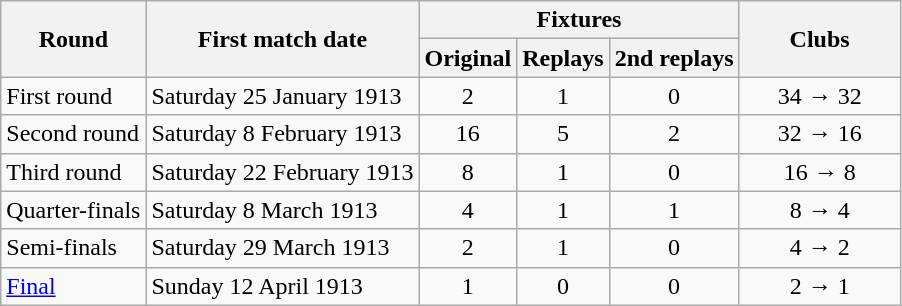<table class="wikitable" style="text-align: center">
<tr>
<th rowspan=2>Round</th>
<th rowspan=2>First match date</th>
<th colspan=3>Fixtures</th>
<th rowspan=2 width=100>Clubs</th>
</tr>
<tr>
<th>Original</th>
<th>Replays</th>
<th>2nd replays</th>
</tr>
<tr>
<td align=left>First round</td>
<td align=left>Saturday 25 January 1913</td>
<td>2</td>
<td>1</td>
<td>0</td>
<td>34 → 32</td>
</tr>
<tr>
<td align=left>Second round</td>
<td align=left>Saturday 8 February 1913</td>
<td>16</td>
<td>5</td>
<td>2</td>
<td>32 → 16</td>
</tr>
<tr>
<td align=left>Third round</td>
<td align=left>Saturday 22 February 1913</td>
<td>8</td>
<td>1</td>
<td>0</td>
<td>16 → 8</td>
</tr>
<tr>
<td align=left>Quarter-finals</td>
<td align=left>Saturday 8 March 1913</td>
<td>4</td>
<td>1</td>
<td>1</td>
<td>8 → 4</td>
</tr>
<tr>
<td align=left>Semi-finals</td>
<td align=left>Saturday 29 March 1913</td>
<td>2</td>
<td>1</td>
<td>0</td>
<td>4 → 2</td>
</tr>
<tr>
<td align=left><a href='#'>Final</a></td>
<td align=left>Sunday 12 April 1913</td>
<td>1</td>
<td>0</td>
<td>0</td>
<td>2 → 1</td>
</tr>
</table>
